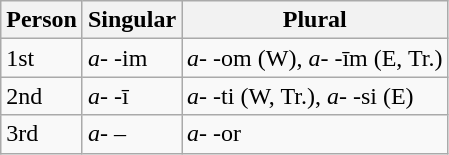<table class="wikitable">
<tr>
<th>Person</th>
<th>Singular</th>
<th>Plural</th>
</tr>
<tr>
<td>1st</td>
<td><em>a-</em> -im</td>
<td><em>a-</em> -om (W), <em>a-</em> -īm (E, Tr.)</td>
</tr>
<tr>
<td>2nd</td>
<td><em>a-</em> -ī</td>
<td><em>a-</em> -ti (W, Tr.), <em>a-</em> -si (E)</td>
</tr>
<tr>
<td>3rd</td>
<td><em>a-</em> –</td>
<td><em>a-</em> -or</td>
</tr>
</table>
